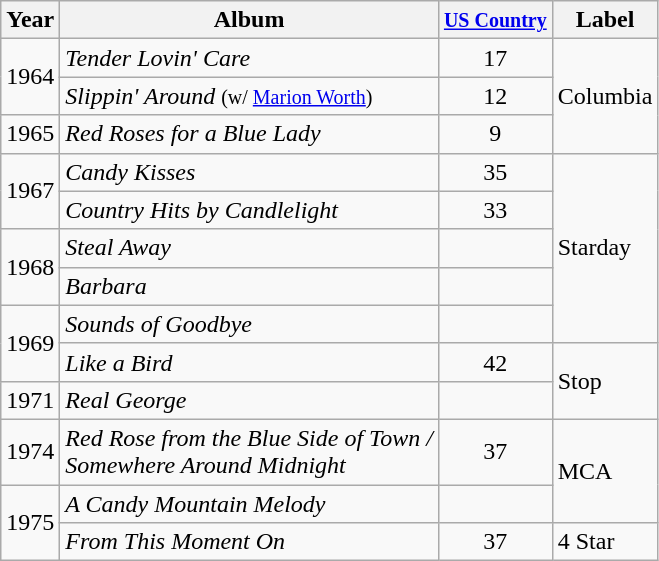<table class="wikitable">
<tr>
<th>Year</th>
<th>Album</th>
<th><small><a href='#'>US Country</a></small></th>
<th>Label</th>
</tr>
<tr>
<td rowspan="2">1964</td>
<td><em>Tender Lovin' Care</em></td>
<td align="center">17</td>
<td rowspan="3">Columbia</td>
</tr>
<tr>
<td><em>Slippin' Around</em> <small>(w/ <a href='#'>Marion Worth</a>)</small></td>
<td align="center">12</td>
</tr>
<tr>
<td>1965</td>
<td><em>Red Roses for a Blue Lady</em></td>
<td align="center">9</td>
</tr>
<tr>
<td rowspan="2">1967</td>
<td><em>Candy Kisses</em></td>
<td align="center">35</td>
<td rowspan="5">Starday</td>
</tr>
<tr>
<td><em>Country Hits by Candlelight</em></td>
<td align="center">33</td>
</tr>
<tr>
<td rowspan="2">1968</td>
<td><em>Steal Away</em></td>
<td></td>
</tr>
<tr>
<td><em>Barbara</em></td>
<td></td>
</tr>
<tr>
<td rowspan="2">1969</td>
<td><em>Sounds of Goodbye</em></td>
<td></td>
</tr>
<tr>
<td><em>Like a Bird</em></td>
<td align="center">42</td>
<td rowspan="2">Stop</td>
</tr>
<tr>
<td>1971</td>
<td><em>Real George</em></td>
<td></td>
</tr>
<tr>
<td>1974</td>
<td><em>Red Rose from the Blue Side of Town /<br>Somewhere Around Midnight</em></td>
<td align="center">37</td>
<td rowspan="2">MCA</td>
</tr>
<tr>
<td rowspan="2">1975</td>
<td><em>A Candy Mountain Melody</em></td>
<td></td>
</tr>
<tr>
<td><em>From This Moment On</em></td>
<td align="center">37</td>
<td>4 Star</td>
</tr>
</table>
